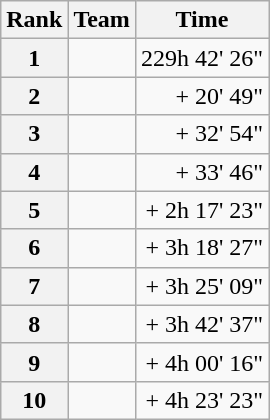<table class="wikitable">
<tr>
<th scope="col">Rank</th>
<th scope="col">Team</th>
<th scope="col">Time</th>
</tr>
<tr>
<th scope="row">1</th>
<td>  </td>
<td align="right">229h 42' 26"</td>
</tr>
<tr>
<th scope="row">2</th>
<td> </td>
<td align="right">+ 20' 49"</td>
</tr>
<tr>
<th scope="row">3</th>
<td> </td>
<td align="right">+ 32' 54"</td>
</tr>
<tr>
<th scope="row">4</th>
<td> </td>
<td align="right">+ 33' 46"</td>
</tr>
<tr>
<th scope="row">5</th>
<td> </td>
<td align="right">+ 2h 17' 23"</td>
</tr>
<tr>
<th scope="row">6</th>
<td> </td>
<td align="right">+ 3h 18' 27"</td>
</tr>
<tr>
<th scope="row">7</th>
<td> </td>
<td align="right">+ 3h 25' 09"</td>
</tr>
<tr>
<th scope="row">8</th>
<td> </td>
<td align="right">+ 3h 42' 37"</td>
</tr>
<tr>
<th scope="row">9</th>
<td> </td>
<td align="right">+ 4h 00' 16"</td>
</tr>
<tr>
<th scope="row">10</th>
<td> </td>
<td align="right">+ 4h 23' 23"</td>
</tr>
</table>
